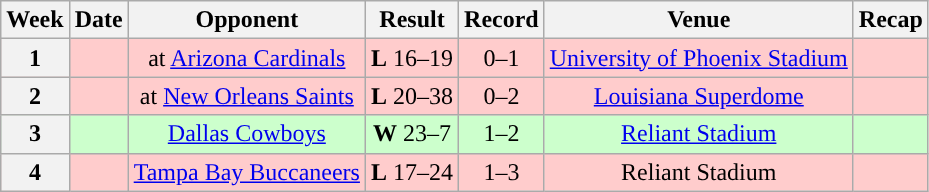<table class="wikitable" style="text-align:center">
<tr>
<th>Week</th>
<th>Date</th>
<th>Opponent</th>
<th>Result</th>
<th>Record</th>
<th>Venue</th>
<th>Recap</th>
</tr>
<tr style="background:#fcc">
<th>1</th>
<td></td>
<td>at <a href='#'>Arizona Cardinals</a></td>
<td><strong>L</strong> 16–19</td>
<td>0–1</td>
<td><a href='#'>University of Phoenix Stadium</a></td>
<td></td>
</tr>
<tr style="background:#fcc">
<th>2</th>
<td></td>
<td>at <a href='#'>New Orleans Saints</a></td>
<td><strong>L</strong> 20–38</td>
<td>0–2</td>
<td><a href='#'>Louisiana Superdome</a></td>
<td></td>
</tr>
<tr style="background:#cfc">
<th>3</th>
<td></td>
<td><a href='#'>Dallas Cowboys</a></td>
<td><strong>W</strong> 23–7</td>
<td>1–2</td>
<td><a href='#'>Reliant Stadium</a></td>
<td></td>
</tr>
<tr style="background:#fcc">
<th>4</th>
<td></td>
<td><a href='#'>Tampa Bay Buccaneers</a></td>
<td><strong>L</strong> 17–24</td>
<td>1–3</td>
<td>Reliant Stadium</td>
<td></td>
</tr>
</table>
